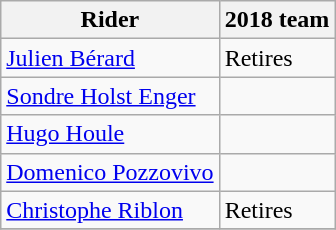<table class="wikitable">
<tr>
<th>Rider</th>
<th>2018 team</th>
</tr>
<tr>
<td><a href='#'>Julien Bérard</a></td>
<td>Retires</td>
</tr>
<tr>
<td><a href='#'>Sondre Holst Enger</a></td>
<td></td>
</tr>
<tr>
<td><a href='#'>Hugo Houle</a></td>
<td></td>
</tr>
<tr>
<td><a href='#'>Domenico Pozzovivo</a></td>
<td></td>
</tr>
<tr>
<td><a href='#'>Christophe Riblon</a></td>
<td>Retires</td>
</tr>
<tr>
</tr>
</table>
